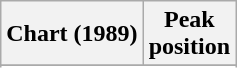<table class="wikitable sortable plainrowheaders" style="text-align:center">
<tr>
<th scope="col">Chart (1989)</th>
<th scope="col">Peak<br>position</th>
</tr>
<tr>
</tr>
<tr>
</tr>
</table>
